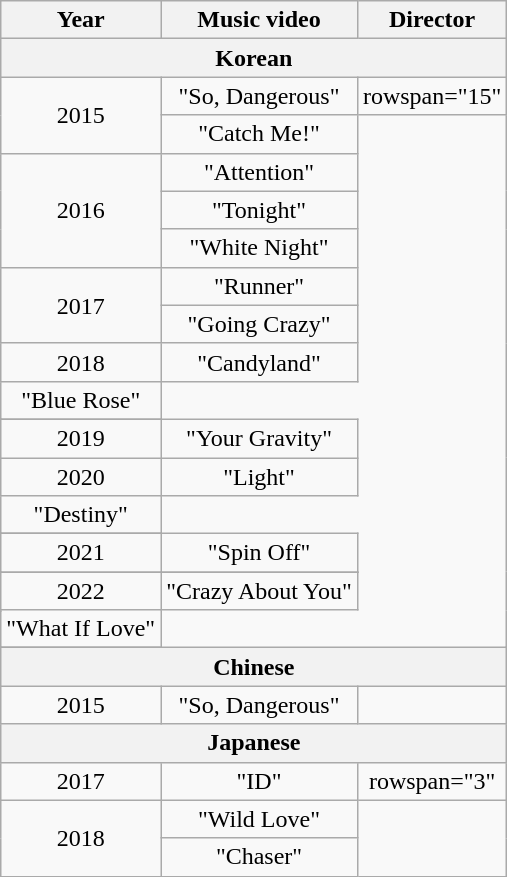<table class="wikitable" style="text-align:center;">
<tr>
<th>Year</th>
<th>Music video</th>
<th>Director</th>
</tr>
<tr>
<th colspan="3">Korean</th>
</tr>
<tr>
<td rowspan="2">2015</td>
<td>"So, Dangerous"</td>
<td>rowspan="15" </td>
</tr>
<tr>
<td>"Catch Me!"</td>
</tr>
<tr>
<td rowspan="3">2016</td>
<td>"Attention"</td>
</tr>
<tr>
<td>"Tonight"</td>
</tr>
<tr>
<td>"White Night"</td>
</tr>
<tr>
<td rowspan="2">2017</td>
<td>"Runner"</td>
</tr>
<tr>
<td>"Going Crazy"</td>
</tr>
<tr>
<td rowspan="2">2018</td>
<td>"Candyland"</td>
</tr>
<tr>
</tr>
<tr>
<td>"Blue Rose"</td>
</tr>
<tr>
</tr>
<tr>
<td rowspan="1">2019</td>
<td>"Your Gravity"</td>
</tr>
<tr>
<td rowspan="2">2020</td>
<td>"Light"</td>
</tr>
<tr>
</tr>
<tr>
<td>"Destiny"</td>
</tr>
<tr>
</tr>
<tr>
<td rowspan="1">2021</td>
<td>"Spin Off"</td>
</tr>
<tr>
</tr>
<tr>
<td rowspan="2">2022</td>
<td>"Crazy About You"</td>
</tr>
<tr>
</tr>
<tr>
<td>"What If Love"</td>
</tr>
<tr>
</tr>
<tr>
<th colspan="3">Chinese</th>
</tr>
<tr>
<td>2015</td>
<td>"So, Dangerous"</td>
<td></td>
</tr>
<tr>
<th colspan="3">Japanese</th>
</tr>
<tr>
<td>2017</td>
<td>"ID"</td>
<td>rowspan="3" </td>
</tr>
<tr>
<td rowspan="2">2018</td>
<td>"Wild Love"</td>
</tr>
<tr>
<td>"Chaser"</td>
</tr>
</table>
